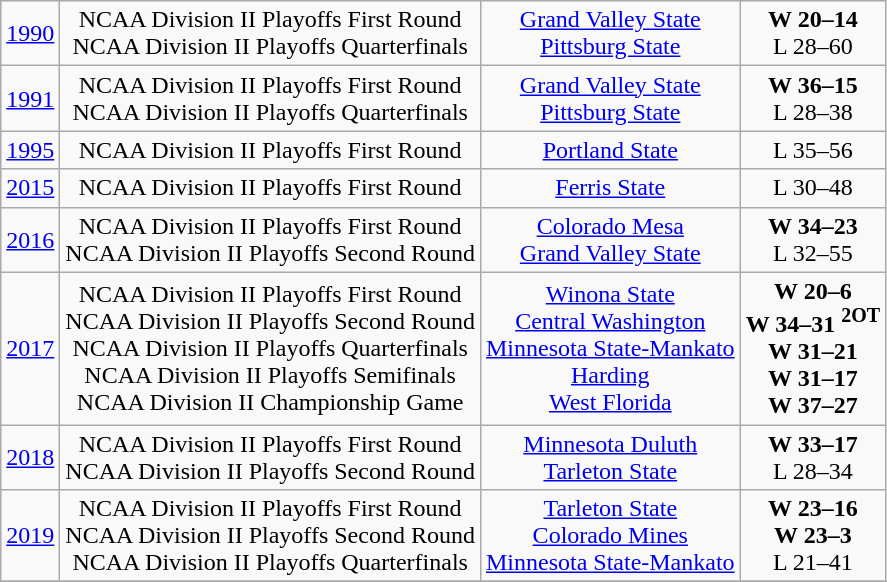<table class="wikitable">
<tr style="text-align:center;">
<td><a href='#'>1990</a></td>
<td>NCAA Division II Playoffs First Round<br>NCAA Division II Playoffs Quarterfinals</td>
<td><a href='#'>Grand Valley State</a><br><a href='#'>Pittsburg State</a></td>
<td><strong>W 20–14</strong><br> L 28–60</td>
</tr>
<tr style="text-align:center;">
<td><a href='#'>1991</a></td>
<td>NCAA Division II Playoffs First Round<br>NCAA Division II Playoffs Quarterfinals</td>
<td><a href='#'>Grand Valley State</a><br><a href='#'>Pittsburg State</a></td>
<td><strong>W 36–15</strong><br> L 28–38</td>
</tr>
<tr style="text-align:center;">
<td><a href='#'>1995</a></td>
<td>NCAA Division II Playoffs First Round</td>
<td><a href='#'>Portland State</a></td>
<td>L 35–56</td>
</tr>
<tr style="text-align:center;">
<td><a href='#'>2015</a></td>
<td>NCAA Division II Playoffs First Round</td>
<td><a href='#'>Ferris State</a></td>
<td>L 30–48</td>
</tr>
<tr style="text-align:center;">
<td><a href='#'>2016</a></td>
<td>NCAA Division II Playoffs First Round<br>NCAA Division II Playoffs Second Round</td>
<td><a href='#'>Colorado Mesa</a><br><a href='#'>Grand Valley State</a></td>
<td><strong>W 34–23</strong><br> L 32–55</td>
</tr>
<tr style="text-align:center;">
<td><a href='#'>2017</a></td>
<td>NCAA Division II Playoffs First Round<br>NCAA Division II Playoffs Second Round<br>NCAA Division II Playoffs Quarterfinals<br>NCAA Division II Playoffs Semifinals<br>NCAA Division II Championship Game</td>
<td><a href='#'>Winona State</a><br><a href='#'>Central Washington</a><br><a href='#'>Minnesota State-Mankato</a><br><a href='#'>Harding</a><br><a href='#'>West Florida</a></td>
<td><strong>W 20–6</strong><br><strong>W 34–31 <sup>2OT</sup></strong><br><strong>W 31–21</strong><br><strong>W 31–17</strong><br><strong>W 37–27</strong></td>
</tr>
<tr style="text-align:center;">
<td><a href='#'>2018</a></td>
<td>NCAA Division II Playoffs First Round<br>NCAA Division II Playoffs Second Round</td>
<td><a href='#'>Minnesota Duluth</a><br><a href='#'>Tarleton State</a></td>
<td><strong>W 33–17</strong><br> L 28–34</td>
</tr>
<tr style="text-align:center;">
<td><a href='#'>2019</a></td>
<td>NCAA Division II Playoffs First Round<br>NCAA Division II Playoffs Second Round<br>NCAA Division II Playoffs Quarterfinals</td>
<td><a href='#'>Tarleton State</a><br><a href='#'>Colorado Mines</a><br><a href='#'>Minnesota State-Mankato</a></td>
<td><strong>W 23–16</strong><br><strong>W 23–3</strong><br> L 21–41</td>
</tr>
<tr style="text-align:center;">
</tr>
</table>
